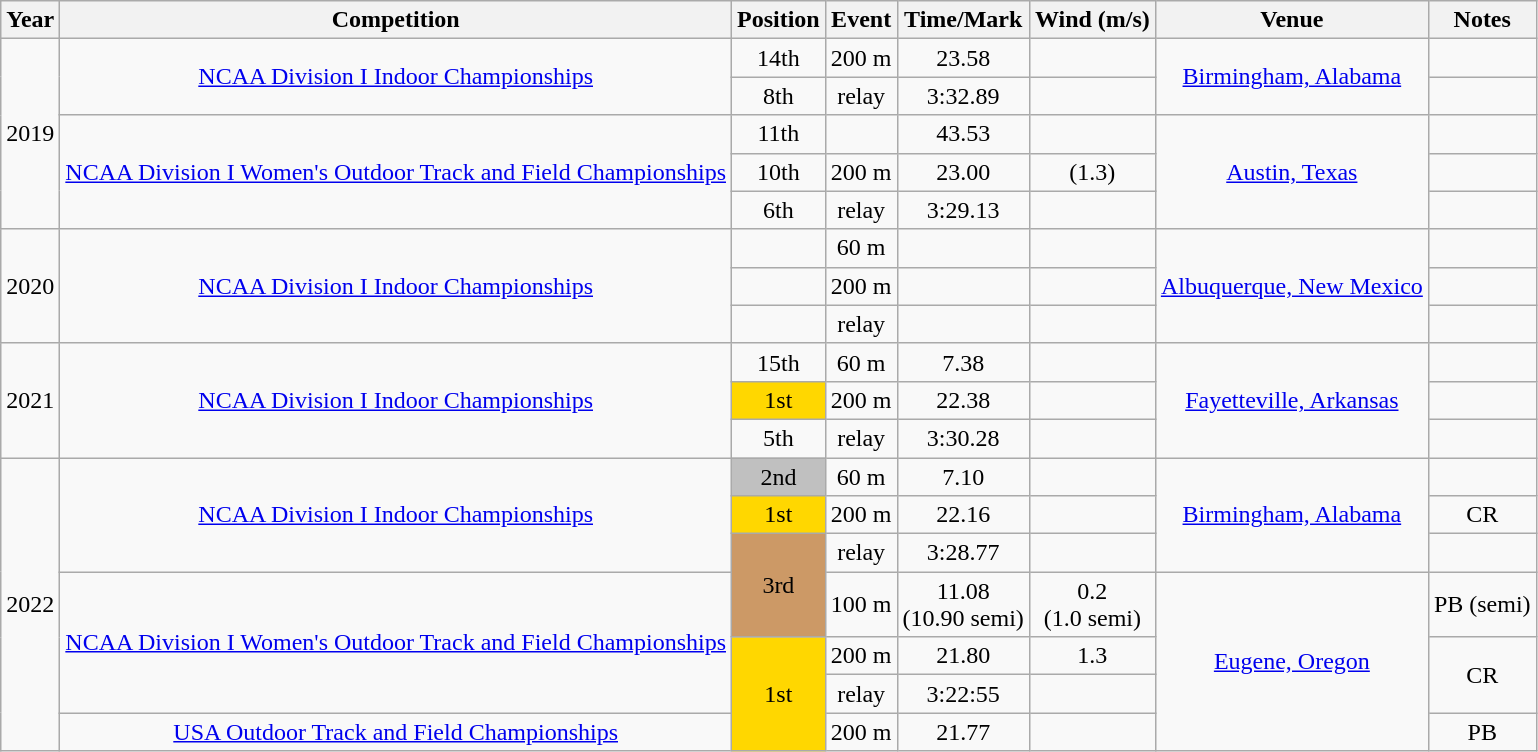<table class="wikitable sortable" style=text-align:center>
<tr>
<th>Year</th>
<th>Competition</th>
<th>Position</th>
<th>Event</th>
<th>Time/Mark</th>
<th>Wind (m/s)</th>
<th>Venue</th>
<th>Notes</th>
</tr>
<tr>
<td rowspan=5>2019</td>
<td rowspan=2><a href='#'>NCAA Division I Indoor Championships</a></td>
<td>14th</td>
<td>200 m</td>
<td>23.58</td>
<td></td>
<td rowspan=2><a href='#'>Birmingham, Alabama</a></td>
<td></td>
</tr>
<tr>
<td>8th</td>
<td data-sort-value="1600 relay"> relay</td>
<td data-sort-value="212.89">3:32.89</td>
<td></td>
<td></td>
</tr>
<tr>
<td rowspan="3"><a href='#'>NCAA Division I Women's Outdoor Track and Field Championships</a></td>
<td>11th</td>
<td></td>
<td>43.53</td>
<td></td>
<td rowspan="3"><a href='#'>Austin, Texas</a></td>
<td></td>
</tr>
<tr>
<td>10th</td>
<td>200 m</td>
<td>23.00</td>
<td>(1.3)</td>
<td></td>
</tr>
<tr>
<td>6th</td>
<td> relay</td>
<td>3:29.13</td>
<td></td>
<td></td>
</tr>
<tr>
<td rowspan=3>2020</td>
<td rowspan=3><a href='#'>NCAA Division I Indoor Championships</a></td>
<td></td>
<td>60 m</td>
<td></td>
<td></td>
<td rowspan=3><a href='#'>Albuquerque, New Mexico</a></td>
<td></td>
</tr>
<tr>
<td></td>
<td>200 m</td>
<td></td>
<td></td>
<td></td>
</tr>
<tr>
<td></td>
<td data-sort-value="1600 relay"> relay</td>
<td></td>
<td></td>
<td></td>
</tr>
<tr>
<td rowspan=3>2021</td>
<td rowspan=3><a href='#'>NCAA Division I Indoor Championships</a></td>
<td>15th</td>
<td>60 m</td>
<td>7.38</td>
<td></td>
<td rowspan=3><a href='#'>Fayetteville, Arkansas</a></td>
<td></td>
</tr>
<tr>
<td bgcolor=gold>1st</td>
<td>200 m</td>
<td>22.38</td>
<td></td>
<td></td>
</tr>
<tr>
<td>5th</td>
<td data-sort-value="1600 relay"> relay</td>
<td data-sort-value="210.28">3:30.28</td>
<td></td>
<td></td>
</tr>
<tr>
<td rowspan="7">2022</td>
<td rowspan=3><a href='#'>NCAA Division I Indoor Championships</a></td>
<td bgcolor=silver>2nd</td>
<td>60 m</td>
<td>7.10</td>
<td></td>
<td rowspan=3><a href='#'>Birmingham, Alabama</a></td>
<td></td>
</tr>
<tr>
<td bgcolor=gold>1st</td>
<td>200 m</td>
<td>22.16</td>
<td></td>
<td>CR</td>
</tr>
<tr>
<td rowspan="2" bgcolor=cc9966>3rd</td>
<td data-sort-value="1600 relay"> relay</td>
<td data-sort-value="208.77">3:28.77</td>
<td></td>
<td></td>
</tr>
<tr>
<td rowspan="3"><a href='#'>NCAA Division I Women's Outdoor Track and Field Championships</a></td>
<td>100 m</td>
<td>11.08 <br>(10.90 semi)</td>
<td>0.2 <br>(1.0 semi)</td>
<td rowspan="4"><a href='#'>Eugene, Oregon</a></td>
<td>PB (semi)</td>
</tr>
<tr>
<td rowspan="3" bgcolor=gold>1st</td>
<td>200 m</td>
<td>21.80</td>
<td>1.3</td>
<td rowspan="2">CR</td>
</tr>
<tr>
<td> relay</td>
<td>3:22:55</td>
<td></td>
</tr>
<tr>
<td><a href='#'>USA Outdoor Track and Field Championships</a></td>
<td>200 m</td>
<td>21.77</td>
<td></td>
<td>PB</td>
</tr>
</table>
